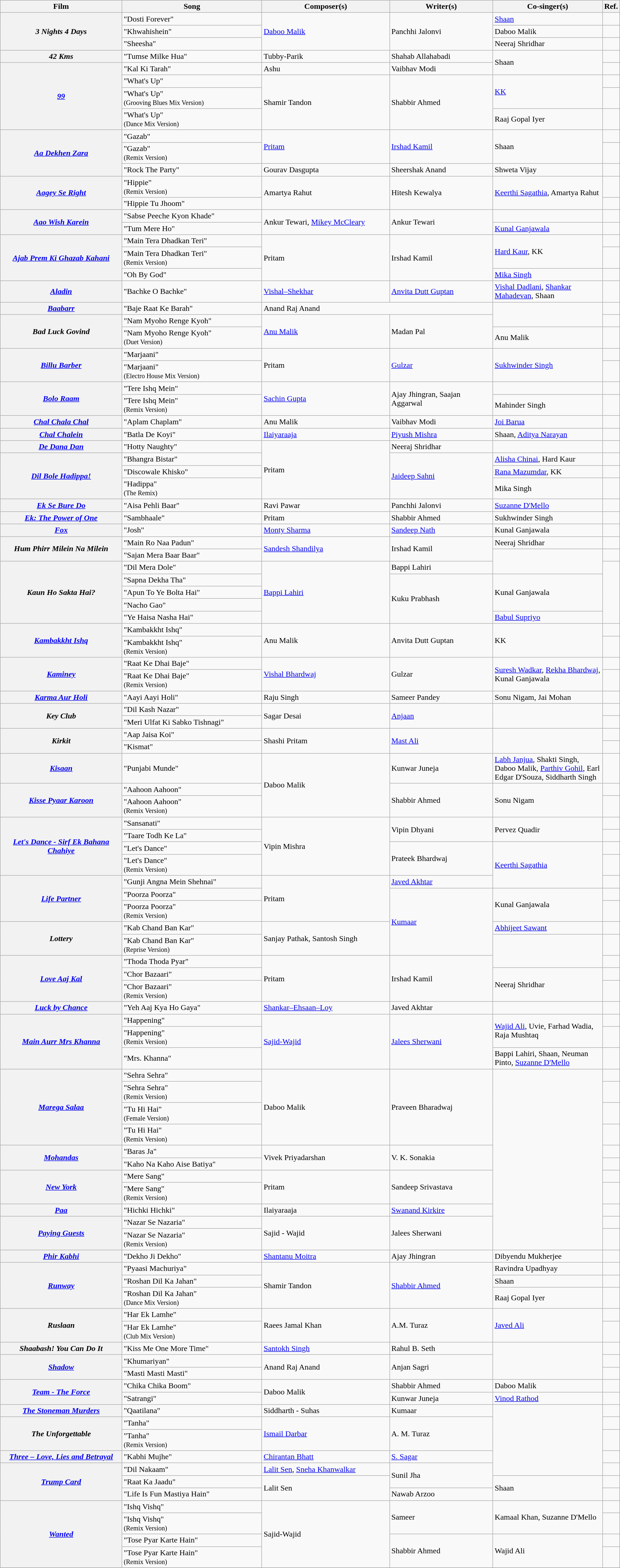<table class="wikitable plainrowheaders" width="100%" textcolor:#000;">
<tr>
<th scope="col" width=20%><strong>Film</strong></th>
<th scope="col" width=23%><strong>Song</strong></th>
<th scope="col" width=21%><strong>Composer(s)</strong></th>
<th scope="col" width=17%><strong>Writer(s)</strong></th>
<th scope="col" width=18%><strong>Co-singer(s)</strong></th>
<th scope="col" width=1%><strong>Ref.</strong></th>
</tr>
<tr>
<th scope="row" rowspan="3"><em>3 Nights 4 Days</em></th>
<td>"Dosti Forever"</td>
<td rowspan="3"><a href='#'>Daboo Malik</a></td>
<td rowspan="3">Panchhi Jalonvi</td>
<td><a href='#'>Shaan</a></td>
<td></td>
</tr>
<tr>
<td>"Khwahishein"</td>
<td>Daboo Malik</td>
<td></td>
</tr>
<tr>
<td>"Sheesha"</td>
<td>Neeraj Shridhar</td>
<td></td>
</tr>
<tr>
<th scope="row"><em>42 Kms</em></th>
<td>"Tumse Milke Hua"</td>
<td>Tubby-Parik</td>
<td>Shahab Allahabadi</td>
<td rowspan="2">Shaan</td>
<td></td>
</tr>
<tr>
<th scope="row" rowspan="4"><em><a href='#'>99</a></em></th>
<td>"Kal Ki Tarah"</td>
<td>Ashu</td>
<td>Vaibhav Modi</td>
<td></td>
</tr>
<tr>
<td>"What's Up"</td>
<td rowspan="3">Shamir Tandon</td>
<td rowspan="3">Shabbir Ahmed</td>
<td rowspan="2"><a href='#'>KK</a></td>
<td></td>
</tr>
<tr>
<td>"What's Up"<br><small>(Grooving Blues Mix Version)</small></td>
<td></td>
</tr>
<tr>
<td>"What's Up"<br><small>(Dance Mix Version)</small></td>
<td>Raaj Gopal Iyer</td>
<td></td>
</tr>
<tr>
<th scope="row" rowspan="3"><em><a href='#'>Aa Dekhen Zara</a></em></th>
<td>"Gazab"</td>
<td rowspan="2"><a href='#'>Pritam</a></td>
<td rowspan="2"><a href='#'>Irshad Kamil</a></td>
<td rowspan="2">Shaan</td>
<td></td>
</tr>
<tr>
<td>"Gazab"<br><small>(Remix Version)</small></td>
<td></td>
</tr>
<tr>
<td>"Rock The Party"</td>
<td>Gourav Dasgupta</td>
<td>Sheershak Anand</td>
<td>Shweta Vijay</td>
<td></td>
</tr>
<tr>
<th scope="row" rowspan="2"><em><a href='#'>Aagey Se Right</a></em></th>
<td>"Hippie"<br><small>(Remix Version)</small></td>
<td rowspan="2">Amartya Rahut</td>
<td rowspan="2">Hitesh Kewalya</td>
<td rowspan="2"><a href='#'>Keerthi Sagathia</a>, Amartya Rahut</td>
<td></td>
</tr>
<tr>
<td>"Hippie Tu Jhoom"</td>
<td></td>
</tr>
<tr>
<th scope="row" rowspan="2"><em><a href='#'>Aao Wish Karein</a></em></th>
<td>"Sabse Peeche Kyon Khade"</td>
<td rowspan="2">Ankur Tewari, <a href='#'>Mikey McCleary</a></td>
<td rowspan="2">Ankur Tewari</td>
<td></td>
<td></td>
</tr>
<tr>
<td>"Tum Mere Ho"</td>
<td><a href='#'>Kunal Ganjawala</a></td>
<td></td>
</tr>
<tr>
<th scope="row" rowspan="3"><em><a href='#'>Ajab Prem Ki Ghazab Kahani</a></em></th>
<td>"Main Tera Dhadkan Teri"</td>
<td rowspan="3">Pritam</td>
<td rowspan="3">Irshad Kamil</td>
<td rowspan="2"><a href='#'>Hard Kaur</a>, KK</td>
<td></td>
</tr>
<tr>
<td>"Main Tera Dhadkan Teri"<br><small>(Remix Version)</small></td>
<td></td>
</tr>
<tr>
<td>"Oh By God"</td>
<td><a href='#'>Mika Singh</a></td>
<td></td>
</tr>
<tr>
<th scope="row"><em><a href='#'>Aladin</a></em></th>
<td>"Bachke O Bachke"</td>
<td><a href='#'>Vishal–Shekhar</a></td>
<td><a href='#'>Anvita Dutt Guptan</a></td>
<td><a href='#'>Vishal Dadlani</a>, <a href='#'>Shankar Mahadevan</a>, Shaan</td>
<td></td>
</tr>
<tr>
<th scope="row"><em><a href='#'>Baabarr</a></em></th>
<td>"Baje Raat Ke Barah"</td>
<td colspan="2">Anand Raj Anand</td>
<td rowspan="2"></td>
<td></td>
</tr>
<tr>
<th scope="row" rowspan="2"><em>Bad Luck Govind</em></th>
<td>"Nam Myoho Renge Kyoh"</td>
<td rowspan="2"><a href='#'>Anu Malik</a></td>
<td rowspan="2">Madan Pal</td>
<td></td>
</tr>
<tr>
<td>"Nam Myoho Renge Kyoh"<br><small>(Duet Version)</small></td>
<td>Anu Malik</td>
<td></td>
</tr>
<tr>
<th scope="row" rowspan="2"><em><a href='#'>Billu Barber</a></em></th>
<td>"Marjaani"</td>
<td rowspan="2">Pritam</td>
<td rowspan="2"><a href='#'>Gulzar</a></td>
<td rowspan="2"><a href='#'>Sukhwinder Singh</a></td>
<td></td>
</tr>
<tr>
<td>"Marjaani"<br><small>(Electro House Mix Version)</small></td>
<td></td>
</tr>
<tr>
<th scope="row" rowspan="2"><em><a href='#'>Bolo Raam</a></em></th>
<td>"Tere Ishq Mein"</td>
<td rowspan="2"><a href='#'>Sachin Gupta</a></td>
<td rowspan="2">Ajay Jhingran, Saajan Aggarwal</td>
<td></td>
<td></td>
</tr>
<tr>
<td>"Tere Ishq Mein"<br><small>(Remix Version)</small></td>
<td>Mahinder Singh</td>
<td></td>
</tr>
<tr>
<th scope="row"><em><a href='#'>Chal Chala Chal</a></em></th>
<td>"Aplam Chaplam"</td>
<td>Anu Malik</td>
<td>Vaibhav Modi</td>
<td><a href='#'>Joi Barua</a></td>
<td></td>
</tr>
<tr>
<th scope="row"><em><a href='#'>Chal Chalein</a></em></th>
<td>"Batla De Koyi"</td>
<td><a href='#'>Ilaiyaraaja</a></td>
<td><a href='#'>Piyush Mishra</a></td>
<td>Shaan, <a href='#'>Aditya Narayan</a></td>
<td></td>
</tr>
<tr>
<th scope="row"><em><a href='#'>De Dana Dan</a></em></th>
<td>"Hotty Naughty"</td>
<td rowspan="4">Pritam</td>
<td>Neeraj Shridhar</td>
<td></td>
<td></td>
</tr>
<tr>
<th scope="row" rowspan="3"><em><a href='#'>Dil Bole Hadippa!</a></em></th>
<td>"Bhangra Bistar"</td>
<td rowspan="3"><a href='#'>Jaideep Sahni</a></td>
<td><a href='#'>Alisha Chinai</a>, Hard Kaur</td>
<td></td>
</tr>
<tr>
<td>"Discowale Khisko"</td>
<td><a href='#'>Rana Mazumdar</a>, KK</td>
<td></td>
</tr>
<tr>
<td>"Hadippa"<br><small>(The Remix)</small></td>
<td>Mika Singh</td>
<td></td>
</tr>
<tr>
<th scope="row"><em><a href='#'>Ek Se Bure Do</a></em></th>
<td>"Aisa Pehli Baar"</td>
<td>Ravi Pawar</td>
<td>Panchhi Jalonvi</td>
<td><a href='#'>Suzanne D'Mello</a></td>
<td></td>
</tr>
<tr>
<th scope="row"><em><a href='#'>Ek: The Power of One</a></em></th>
<td>"Sambhaale"</td>
<td>Pritam</td>
<td>Shabbir Ahmed</td>
<td>Sukhwinder Singh</td>
<td></td>
</tr>
<tr>
<th scope="row"><em><a href='#'>Fox</a></em></th>
<td>"Josh"</td>
<td><a href='#'>Monty Sharma</a></td>
<td><a href='#'>Sandeep Nath</a></td>
<td>Kunal Ganjawala</td>
<td></td>
</tr>
<tr>
<th scope="row" rowspan="2"><em>Hum Phirr Milein Na Milein</em></th>
<td>"Main Ro Naa Padun"</td>
<td rowspan="2"><a href='#'>Sandesh Shandilya</a></td>
<td rowspan="2">Irshad Kamil</td>
<td>Neeraj Shridhar</td>
<td></td>
</tr>
<tr>
<td>"Sajan Mera Baar Baar"</td>
<td rowspan="2"></td>
<td></td>
</tr>
<tr>
<th scope="row" rowspan="5"><em>Kaun Ho Sakta Hai?</em></th>
<td>"Dil Mera Dole"</td>
<td rowspan="5"><a href='#'>Bappi Lahiri</a></td>
<td>Bappi Lahiri</td>
<td rowspan="5"></td>
</tr>
<tr>
<td>"Sapna Dekha Tha"</td>
<td rowspan="4">Kuku Prabhash</td>
<td rowspan="3">Kunal Ganjawala</td>
</tr>
<tr>
<td>"Apun To Ye Bolta Hai"</td>
</tr>
<tr>
<td>"Nacho Gao"</td>
</tr>
<tr>
<td>"Ye Haisa Nasha Hai"</td>
<td><a href='#'>Babul Supriyo</a></td>
</tr>
<tr>
<th scope="row" rowspan="2"><em><a href='#'>Kambakkht Ishq</a></em></th>
<td>"Kambakkht Ishq"</td>
<td rowspan="2">Anu Malik</td>
<td rowspan="2">Anvita Dutt Guptan</td>
<td rowspan="2">KK</td>
<td></td>
</tr>
<tr>
<td>"Kambakkht Ishq"<br><small>(Remix Version)</small></td>
<td></td>
</tr>
<tr>
<th scope="row" rowspan="2"><em><a href='#'>Kaminey</a></em></th>
<td>"Raat Ke Dhai Baje"</td>
<td rowspan="2"><a href='#'>Vishal Bhardwaj</a></td>
<td rowspan="2">Gulzar</td>
<td rowspan="2"><a href='#'>Suresh Wadkar</a>, <a href='#'>Rekha Bhardwaj</a>, Kunal Ganjawala</td>
<td></td>
</tr>
<tr>
<td>"Raat Ke Dhai Baje"<br><small>(Remix Version)</small></td>
<td></td>
</tr>
<tr>
<th scope="row"><em><a href='#'>Karma Aur Holi</a></em></th>
<td>"Aayi Aayi Holi"</td>
<td>Raju Singh</td>
<td>Sameer Pandey</td>
<td>Sonu Nigam, Jai Mohan</td>
<td></td>
</tr>
<tr>
<th scope="row" rowspan="2"><em>Key Club</em></th>
<td>"Dil Kash Nazar"</td>
<td rowspan="2">Sagar Desai</td>
<td rowspan="2"><a href='#'>Anjaan</a></td>
<td rowspan="2"></td>
<td></td>
</tr>
<tr>
<td>"Meri Ulfat Ki Sabko Tishnagi"</td>
<td></td>
</tr>
<tr>
<th scope="row" rowspan="2"><em>Kirkit</em></th>
<td>"Aap Jaisa Koi"</td>
<td rowspan="2">Shashi Pritam</td>
<td rowspan="2"><a href='#'>Mast Ali</a></td>
<td rowspan="2"></td>
<td></td>
</tr>
<tr>
<td>"Kismat"</td>
<td></td>
</tr>
<tr>
<th scope="row"><em><a href='#'>Kisaan</a></em></th>
<td>"Punjabi Munde"</td>
<td rowspan="3">Daboo Malik</td>
<td>Kunwar Juneja</td>
<td><a href='#'>Labh Janjua</a>, Shakti Singh, Daboo Malik, <a href='#'>Parthiv Gohil</a>, Earl Edgar D'Souza, Siddharth Singh</td>
<td></td>
</tr>
<tr>
<th scope="row" rowspan="2"><em><a href='#'>Kisse Pyaar Karoon</a></em></th>
<td>"Aahoon Aahoon"</td>
<td rowspan="2">Shabbir Ahmed</td>
<td rowspan="2">Sonu Nigam</td>
<td></td>
</tr>
<tr>
<td>"Aahoon Aahoon"<br><small>(Remix Version)</small></td>
<td></td>
</tr>
<tr>
<th scope="row" rowspan="4"><em><a href='#'>Let's Dance - Sirf Ek Bahana Chahiye</a></em></th>
<td>"Sansanati"</td>
<td rowspan="4">Vipin Mishra</td>
<td rowspan="2">Vipin Dhyani</td>
<td rowspan="2">Pervez Quadir</td>
<td></td>
</tr>
<tr>
<td>"Taare Todh Ke La"</td>
<td></td>
</tr>
<tr>
<td>"Let's Dance"</td>
<td rowspan="2">Prateek Bhardwaj</td>
<td rowspan="3"><a href='#'>Keerthi Sagathia</a></td>
<td></td>
</tr>
<tr>
<td>"Let's Dance"<br><small>(Remix Version)</small></td>
<td></td>
</tr>
<tr>
<th scope="row" rowspan="3"><em><a href='#'>Life Partner</a></em></th>
<td>"Gunji Angna Mein Shehnai"</td>
<td rowspan="3">Pritam</td>
<td><a href='#'>Javed Akhtar</a></td>
<td></td>
</tr>
<tr>
<td>"Poorza Poorza"</td>
<td rowspan="4"><a href='#'>Kumaar</a></td>
<td rowspan="2">Kunal Ganjawala</td>
<td></td>
</tr>
<tr>
<td>"Poorza Poorza"<br><small>(Remix Version)</small></td>
<td></td>
</tr>
<tr>
<th scope="row" rowspan="2"><em>Lottery</em></th>
<td>"Kab Chand Ban Kar"</td>
<td rowspan="2">Sanjay Pathak, Santosh Singh</td>
<td><a href='#'>Abhijeet Sawant</a></td>
<td></td>
</tr>
<tr>
<td>"Kab Chand Ban Kar"<br><small>(Reprise Version)</small></td>
<td rowspan="2"></td>
<td></td>
</tr>
<tr>
<th scope="row" rowspan="3"><em><a href='#'>Love Aaj Kal</a></em></th>
<td>"Thoda Thoda Pyar"</td>
<td rowspan="3">Pritam</td>
<td rowspan="3">Irshad Kamil</td>
<td></td>
</tr>
<tr>
<td>"Chor Bazaari"</td>
<td rowspan="2">Neeraj Shridhar</td>
<td></td>
</tr>
<tr>
<td>"Chor Bazaari"<br><small>(Remix Version)</small></td>
<td></td>
</tr>
<tr>
<th scope="row"><em><a href='#'>Luck by Chance</a></em></th>
<td>"Yeh Aaj Kya Ho Gaya"</td>
<td><a href='#'>Shankar–Ehsaan–Loy</a></td>
<td>Javed Akhtar</td>
<td></td>
<td></td>
</tr>
<tr>
<th scope="row" rowspan="3"><em><a href='#'>Main Aurr Mrs Khanna</a></em></th>
<td>"Happening"</td>
<td rowspan="3"><a href='#'>Sajid-Wajid</a></td>
<td rowspan="3"><a href='#'>Jalees Sherwani</a></td>
<td rowspan="2"><a href='#'>Wajid Ali</a>, Uvie, Farhad Wadia, Raja Mushtaq</td>
<td></td>
</tr>
<tr>
<td>"Happening"<br><small>(Remix Version)</small></td>
<td></td>
</tr>
<tr>
<td>"Mrs. Khanna"</td>
<td>Bappi Lahiri, Shaan, Neuman Pinto, <a href='#'>Suzanne D'Mello</a></td>
<td></td>
</tr>
<tr>
<th scope="row" rowspan="4"><em><a href='#'>Marega Salaa</a></em></th>
<td>"Sehra Sehra"</td>
<td rowspan="4">Daboo Malik</td>
<td rowspan="4">Praveen Bharadwaj</td>
<td rowspan="11"></td>
<td></td>
</tr>
<tr>
<td>"Sehra Sehra"<br><small>(Remix Version)</small></td>
<td></td>
</tr>
<tr>
<td>"Tu Hi Hai"<br><small>(Female Version)</small></td>
<td></td>
</tr>
<tr>
<td>"Tu Hi Hai"<br><small>(Remix Version)</small></td>
<td></td>
</tr>
<tr>
<th scope="row" rowspan="2"><em><a href='#'>Mohandas</a></em></th>
<td>"Baras Ja"</td>
<td rowspan="2">Vivek Priyadarshan</td>
<td rowspan="2">V. K. Sonakia</td>
<td></td>
</tr>
<tr>
<td>"Kaho Na Kaho Aise Batiya"</td>
<td></td>
</tr>
<tr>
<th scope="row" rowspan="2"><em><a href='#'>New York</a></em></th>
<td>"Mere Sang"</td>
<td rowspan="2">Pritam</td>
<td rowspan="2">Sandeep Srivastava</td>
<td></td>
</tr>
<tr>
<td>"Mere Sang"<br><small>(Remix Version)</small></td>
<td></td>
</tr>
<tr>
<th scope="row"><em><a href='#'>Paa</a></em></th>
<td>"Hichki Hichki"</td>
<td>Ilaiyaraaja</td>
<td><a href='#'>Swanand Kirkire</a></td>
<td></td>
</tr>
<tr>
<th scope="row" rowspan="2"><em><a href='#'>Paying Guests</a></em></th>
<td>"Nazar Se Nazaria"</td>
<td rowspan="2">Sajid - Wajid</td>
<td rowspan="2">Jalees Sherwani</td>
<td></td>
</tr>
<tr>
<td>"Nazar Se Nazaria"<br><small>(Remix Version)</small></td>
<td></td>
</tr>
<tr>
<th scope="row"><em><a href='#'>Phir Kabhi</a></em></th>
<td>"Dekho Ji Dekho"</td>
<td><a href='#'>Shantanu Moitra</a></td>
<td>Ajay Jhingran</td>
<td>Dibyendu Mukherjee</td>
<td></td>
</tr>
<tr>
<th scope="row" rowspan="3"><em><a href='#'>Runway</a></em></th>
<td>"Pyaasi Machuriya"</td>
<td rowspan="3">Shamir Tandon</td>
<td rowspan="3"><a href='#'>Shabbir Ahmed</a></td>
<td>Ravindra Upadhyay</td>
<td></td>
</tr>
<tr>
<td>"Roshan Dil Ka Jahan"</td>
<td>Shaan</td>
<td></td>
</tr>
<tr>
<td>"Roshan Dil Ka Jahan"<br><small>(Dance Mix Version)</small></td>
<td>Raaj Gopal Iyer</td>
<td></td>
</tr>
<tr>
<th scope="row" rowspan="2"><em>Ruslaan</em></th>
<td>"Har Ek Lamhe"</td>
<td rowspan="2">Raees Jamal Khan</td>
<td rowspan="2">A.M. Turaz</td>
<td rowspan="2"><a href='#'>Javed Ali</a></td>
<td></td>
</tr>
<tr>
<td>"Har Ek Lamhe"<br><small>(Club Mix Version)</small></td>
<td></td>
</tr>
<tr>
<th scope="row"><em>Shaabash! You Can Do It</em></th>
<td>"Kiss Me One More Time"</td>
<td><a href='#'>Santokh Singh</a></td>
<td>Rahul B. Seth</td>
<td rowspan="3"></td>
<td></td>
</tr>
<tr>
<th scope="row" rowspan="2"><em><a href='#'>Shadow</a></em></th>
<td>"Khumariyan"</td>
<td rowspan="2">Anand Raj Anand</td>
<td rowspan="2">Anjan Sagri</td>
<td></td>
</tr>
<tr>
<td>"Masti Masti Masti"</td>
<td></td>
</tr>
<tr>
<th scope="row" rowspan="2"><em><a href='#'>Team - The Force</a></em></th>
<td>"Chika Chika Boom"</td>
<td rowspan="2">Daboo Malik</td>
<td>Shabbir Ahmed</td>
<td>Daboo Malik</td>
<td></td>
</tr>
<tr>
<td>"Satrangi"</td>
<td>Kunwar Juneja</td>
<td><a href='#'>Vinod Rathod</a></td>
<td></td>
</tr>
<tr>
<th scope="row"><em><a href='#'>The Stoneman Murders</a></em></th>
<td>"Qaatilana"</td>
<td>Siddharth - Suhas</td>
<td>Kumaar</td>
<td rowspan="5"></td>
<td></td>
</tr>
<tr>
<th scope="row" rowspan="2"><em>The Unforgettable</em></th>
<td>"Tanha"</td>
<td rowspan="2"><a href='#'>Ismail Darbar</a></td>
<td rowspan="2">A. M. Turaz</td>
<td></td>
</tr>
<tr>
<td>"Tanha"<br><small>(Remix Version)</small></td>
<td></td>
</tr>
<tr>
<th scope="row"><em><a href='#'>Three – Love, Lies and Betrayal</a></em></th>
<td>"Kabhi Mujhe"</td>
<td><a href='#'>Chirantan Bhatt</a></td>
<td><a href='#'>S. Sagar</a></td>
<td></td>
</tr>
<tr>
<th scope="row" rowspan="3"><em><a href='#'>Trump Card</a></em></th>
<td>"Dil Nakaam"</td>
<td><a href='#'>Lalit Sen</a>, <a href='#'>Sneha Khanwalkar</a></td>
<td rowspan="2">Sunil Jha</td>
<td></td>
</tr>
<tr>
<td>"Raat Ka Jaadu"</td>
<td rowspan="2">Lalit Sen</td>
<td rowspan="2">Shaan</td>
<td></td>
</tr>
<tr>
<td>"Life Is Fun Mastiya Hain"</td>
<td>Nawab Arzoo</td>
<td></td>
</tr>
<tr>
<th scope="row" rowspan="4"><em><a href='#'>Wanted</a></em></th>
<td>"Ishq Vishq"</td>
<td rowspan="4">Sajid-Wajid</td>
<td rowspan="2">Sameer</td>
<td rowspan="2">Kamaal Khan, Suzanne D'Mello</td>
<td></td>
</tr>
<tr>
<td>"Ishq Vishq"<br><small>(Remix Version)</small></td>
<td></td>
</tr>
<tr>
<td>"Tose Pyar Karte Hain"</td>
<td rowspan="2">Shabbir Ahmed</td>
<td rowspan="2">Wajid Ali</td>
<td></td>
</tr>
<tr>
<td>"Tose Pyar Karte Hain"<br><small>(Remix Version)</small></td>
<td></td>
</tr>
<tr>
</tr>
</table>
